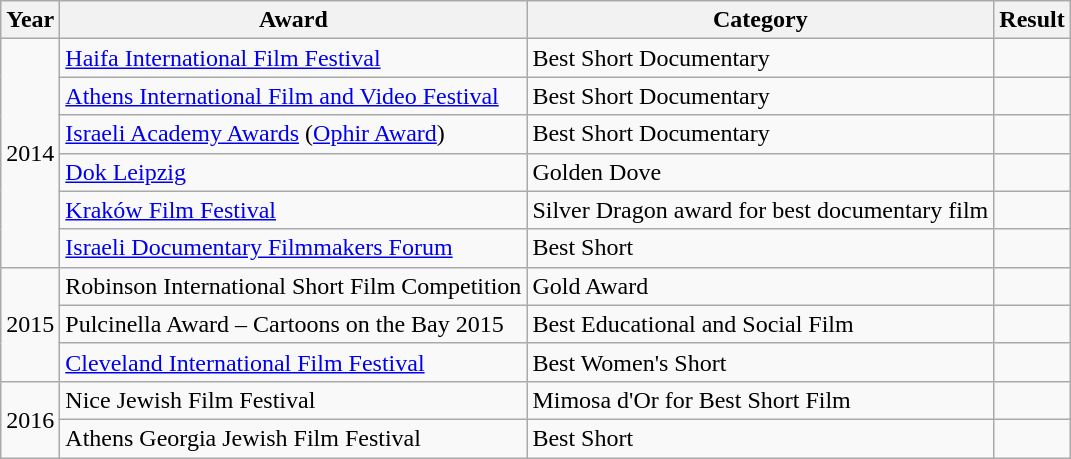<table class="wikitable">
<tr>
<th>Year</th>
<th>Award</th>
<th>Category</th>
<th>Result</th>
</tr>
<tr>
<td rowspan="6">2014</td>
<td><a href='#'>Haifa International Film Festival</a></td>
<td>Best Short Documentary</td>
<td></td>
</tr>
<tr>
<td><a href='#'>Athens International Film and Video Festival</a></td>
<td>Best Short Documentary</td>
<td></td>
</tr>
<tr>
<td><a href='#'>Israeli Academy Awards</a> (<a href='#'>Ophir Award</a>)</td>
<td>Best Short Documentary</td>
<td></td>
</tr>
<tr>
<td><a href='#'>Dok Leipzig</a></td>
<td>Golden Dove</td>
<td></td>
</tr>
<tr>
<td><a href='#'>Kraków Film Festival</a></td>
<td>Silver Dragon award for best documentary film</td>
<td></td>
</tr>
<tr>
<td><a href='#'>Israeli Documentary Filmmakers Forum</a></td>
<td>Best Short</td>
<td></td>
</tr>
<tr>
<td rowspan="3">2015</td>
<td>Robinson International Short Film Competition</td>
<td>Gold Award</td>
<td></td>
</tr>
<tr>
<td>Pulcinella Award – Cartoons on the Bay 2015</td>
<td>Best Educational and Social Film</td>
<td></td>
</tr>
<tr>
<td><a href='#'>Cleveland International Film Festival</a></td>
<td>Best Women's Short</td>
<td></td>
</tr>
<tr>
<td rowspan="2">2016</td>
<td>Nice Jewish Film Festival</td>
<td>Mimosa d'Or for Best Short Film</td>
<td></td>
</tr>
<tr>
<td>Athens Georgia Jewish Film Festival</td>
<td>Best Short</td>
<td></td>
</tr>
</table>
